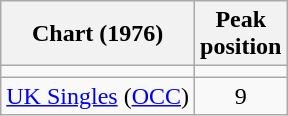<table class="wikitable">
<tr>
<th align="left">Chart (1976)</th>
<th align="left">Peak<br>position</th>
</tr>
<tr>
<td></td>
</tr>
<tr>
<td><a href='#'>UK Singles</a> (<a href='#'>OCC</a>)</td>
<td style="text-align:center;">9</td>
</tr>
</table>
